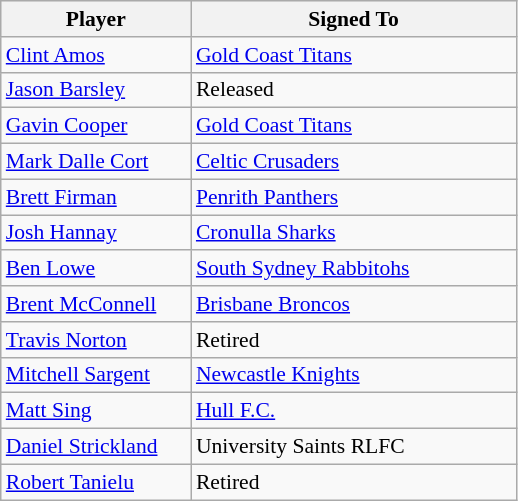<table class="wikitable" style="font-size:90%">
<tr style="background:#efefef;">
<th style="width:120px;">Player</th>
<th style="width:210px;">Signed To</th>
</tr>
<tr>
<td><a href='#'>Clint Amos</a></td>
<td> <a href='#'>Gold Coast Titans</a></td>
</tr>
<tr>
<td><a href='#'>Jason Barsley</a></td>
<td>Released</td>
</tr>
<tr>
<td><a href='#'>Gavin Cooper</a></td>
<td> <a href='#'>Gold Coast Titans</a></td>
</tr>
<tr>
<td><a href='#'>Mark Dalle Cort</a></td>
<td> <a href='#'>Celtic Crusaders</a></td>
</tr>
<tr>
<td><a href='#'>Brett Firman</a></td>
<td> <a href='#'>Penrith Panthers</a></td>
</tr>
<tr>
<td><a href='#'>Josh Hannay</a></td>
<td> <a href='#'>Cronulla Sharks</a></td>
</tr>
<tr>
<td><a href='#'>Ben Lowe</a></td>
<td> <a href='#'>South Sydney Rabbitohs</a></td>
</tr>
<tr>
<td><a href='#'>Brent McConnell</a></td>
<td> <a href='#'>Brisbane Broncos</a></td>
</tr>
<tr>
<td><a href='#'>Travis Norton</a></td>
<td>Retired</td>
</tr>
<tr>
<td><a href='#'>Mitchell Sargent</a></td>
<td> <a href='#'>Newcastle Knights</a></td>
</tr>
<tr>
<td><a href='#'>Matt Sing</a></td>
<td> <a href='#'>Hull F.C.</a></td>
</tr>
<tr>
<td><a href='#'>Daniel Strickland</a></td>
<td> University Saints RLFC</td>
</tr>
<tr>
<td><a href='#'>Robert Tanielu</a></td>
<td>Retired</td>
</tr>
</table>
